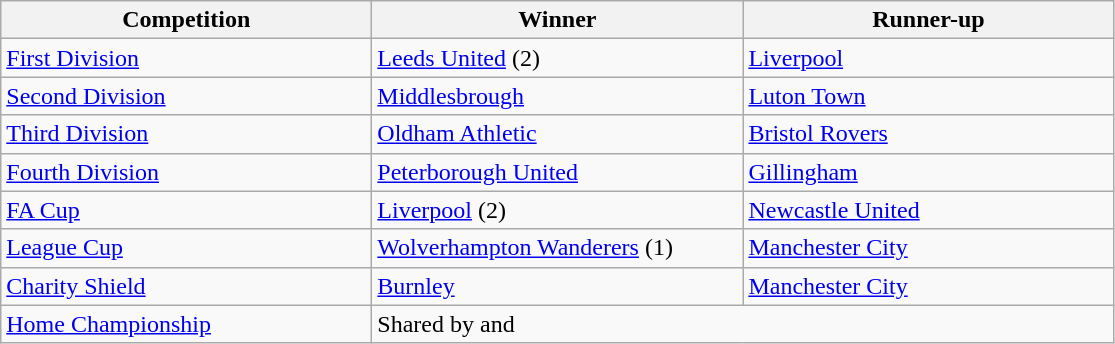<table class="wikitable">
<tr>
<th style="width:15em">Competition</th>
<th style="width:15em">Winner</th>
<th style="width:15em">Runner-up</th>
</tr>
<tr>
<td><a href='#'>First Division</a></td>
<td><a href='#'>Leeds United</a> (2)</td>
<td><a href='#'>Liverpool</a></td>
</tr>
<tr>
<td><a href='#'>Second Division</a></td>
<td><a href='#'>Middlesbrough</a></td>
<td><a href='#'>Luton Town</a></td>
</tr>
<tr>
<td><a href='#'>Third Division</a></td>
<td><a href='#'>Oldham Athletic</a></td>
<td><a href='#'>Bristol Rovers</a></td>
</tr>
<tr>
<td><a href='#'>Fourth Division</a></td>
<td><a href='#'>Peterborough United</a></td>
<td><a href='#'>Gillingham</a></td>
</tr>
<tr>
<td><a href='#'>FA Cup</a></td>
<td><a href='#'>Liverpool</a> (2)</td>
<td><a href='#'>Newcastle United</a></td>
</tr>
<tr>
<td><a href='#'>League Cup</a></td>
<td><a href='#'>Wolverhampton Wanderers</a> (1)</td>
<td><a href='#'>Manchester City</a></td>
</tr>
<tr>
<td><a href='#'>Charity Shield</a></td>
<td><a href='#'>Burnley</a></td>
<td><a href='#'>Manchester City</a></td>
</tr>
<tr>
<td><a href='#'>Home Championship</a></td>
<td colspan=2>Shared by  and </td>
</tr>
</table>
